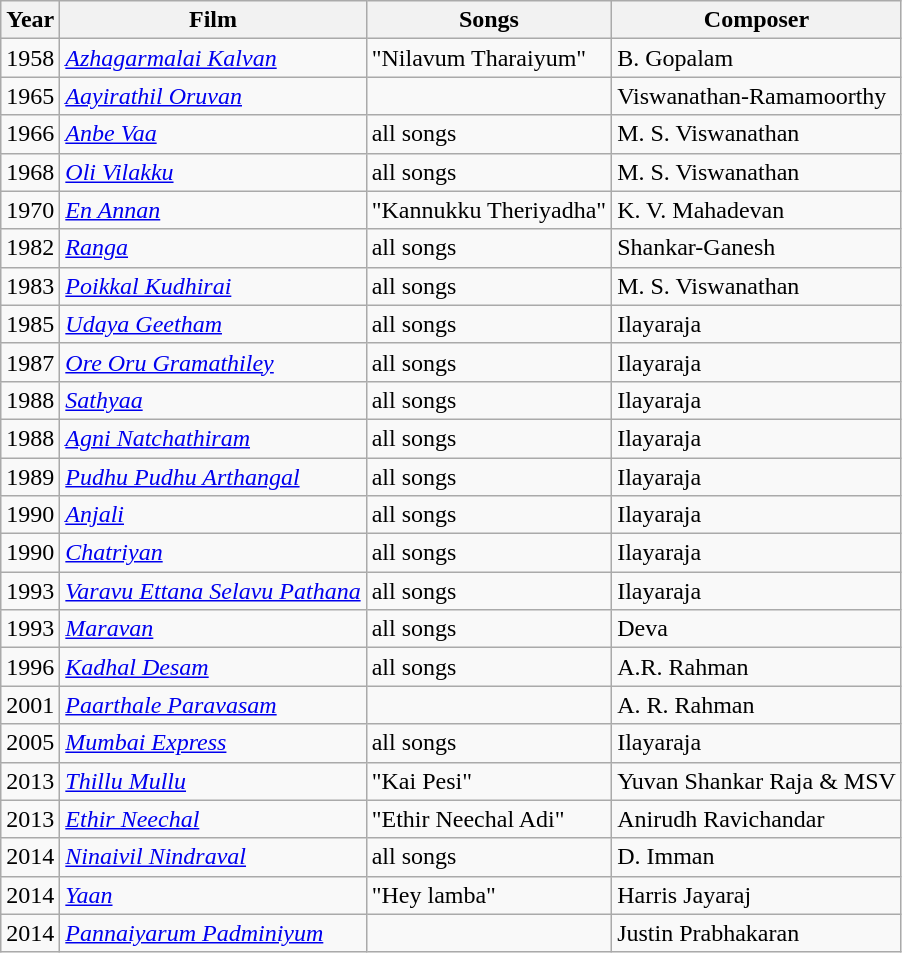<table class="wikitable sortable">
<tr>
<th scope="col">Year</th>
<th scope="col">Film</th>
<th scope="col">Songs</th>
<th scope="col">Composer</th>
</tr>
<tr>
<td>1958</td>
<td><em><a href='#'>Azhagarmalai Kalvan</a></em></td>
<td>"Nilavum Tharaiyum"</td>
<td>B. Gopalam</td>
</tr>
<tr>
<td>1965</td>
<td><em><a href='#'>Aayirathil Oruvan</a></em></td>
<td></td>
<td>Viswanathan-Ramamoorthy</td>
</tr>
<tr>
<td>1966</td>
<td><em><a href='#'>Anbe Vaa</a></em></td>
<td>all songs</td>
<td>M. S. Viswanathan</td>
</tr>
<tr>
<td>1968</td>
<td><em><a href='#'>Oli Vilakku</a></em></td>
<td>all songs</td>
<td>M. S. Viswanathan</td>
</tr>
<tr>
<td>1970</td>
<td><em><a href='#'>En Annan</a></em></td>
<td>"Kannukku Theriyadha"</td>
<td>K. V. Mahadevan</td>
</tr>
<tr>
<td>1982</td>
<td><em><a href='#'>Ranga</a></em></td>
<td>all songs</td>
<td>Shankar-Ganesh</td>
</tr>
<tr>
<td>1983</td>
<td><em><a href='#'>Poikkal Kudhirai</a></em></td>
<td>all songs</td>
<td>M. S. Viswanathan</td>
</tr>
<tr>
<td>1985</td>
<td><em><a href='#'>Udaya Geetham</a></em></td>
<td>all songs</td>
<td>Ilayaraja</td>
</tr>
<tr>
<td>1987</td>
<td><em><a href='#'>Ore Oru Gramathiley</a></em></td>
<td>all songs</td>
<td>Ilayaraja</td>
</tr>
<tr>
<td>1988</td>
<td><em><a href='#'>Sathyaa</a></em></td>
<td>all songs</td>
<td>Ilayaraja</td>
</tr>
<tr>
<td>1988</td>
<td><em><a href='#'>Agni Natchathiram</a></em></td>
<td>all songs</td>
<td>Ilayaraja</td>
</tr>
<tr>
<td>1989</td>
<td><em><a href='#'>Pudhu Pudhu Arthangal</a></em></td>
<td>all songs</td>
<td>Ilayaraja</td>
</tr>
<tr>
<td>1990</td>
<td><em><a href='#'>Anjali</a></em></td>
<td>all songs</td>
<td>Ilayaraja</td>
</tr>
<tr>
<td>1990</td>
<td><em><a href='#'>Chatriyan</a></em></td>
<td>all songs</td>
<td>Ilayaraja</td>
</tr>
<tr>
<td>1993</td>
<td><em><a href='#'>Varavu Ettana Selavu Pathana</a></em></td>
<td>all songs</td>
<td>Ilayaraja</td>
</tr>
<tr>
<td>1993</td>
<td><em><a href='#'>Maravan</a></em></td>
<td>all songs</td>
<td>Deva</td>
</tr>
<tr>
<td>1996</td>
<td><em><a href='#'>Kadhal Desam</a></em></td>
<td>all songs</td>
<td>A.R. Rahman</td>
</tr>
<tr>
<td>2001</td>
<td><em><a href='#'>Paarthale Paravasam</a></em></td>
<td></td>
<td>A. R. Rahman</td>
</tr>
<tr>
<td>2005</td>
<td><em><a href='#'>Mumbai Express</a></em></td>
<td>all songs</td>
<td>Ilayaraja</td>
</tr>
<tr>
<td>2013</td>
<td><em><a href='#'>Thillu Mullu</a></em></td>
<td>"Kai Pesi"</td>
<td>Yuvan Shankar Raja & MSV</td>
</tr>
<tr>
<td>2013</td>
<td><em><a href='#'>Ethir Neechal</a></em></td>
<td>"Ethir Neechal Adi"</td>
<td>Anirudh Ravichandar</td>
</tr>
<tr>
<td>2014</td>
<td><em><a href='#'>Ninaivil Nindraval</a></em></td>
<td>all songs</td>
<td>D. Imman</td>
</tr>
<tr>
<td>2014</td>
<td><em><a href='#'>Yaan</a></em></td>
<td>"Hey lamba"</td>
<td>Harris Jayaraj</td>
</tr>
<tr>
<td>2014</td>
<td><em><a href='#'>Pannaiyarum Padminiyum</a></em></td>
<td></td>
<td>Justin Prabhakaran</td>
</tr>
</table>
